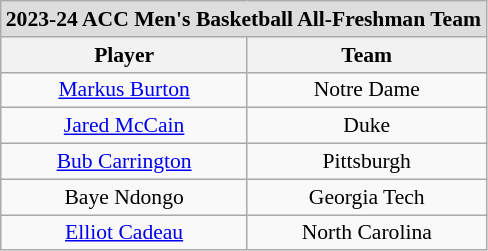<table class="wikitable" style="white-space:nowrap; font-size:90%; text-align:center;">
<tr>
<td colspan="7" style="text-align:center; background:#ddd;"><strong>2023-24 ACC Men's Basketball All-Freshman Team</strong></td>
</tr>
<tr>
<th>Player</th>
<th>Team</th>
</tr>
<tr>
<td><a href='#'>Markus Burton</a></td>
<td>Notre Dame</td>
</tr>
<tr>
<td><a href='#'>Jared McCain</a></td>
<td>Duke</td>
</tr>
<tr>
<td><a href='#'>Bub Carrington</a></td>
<td>Pittsburgh</td>
</tr>
<tr>
<td>Baye Ndongo</td>
<td>Georgia Tech</td>
</tr>
<tr>
<td><a href='#'>Elliot Cadeau</a></td>
<td>North Carolina</td>
</tr>
</table>
